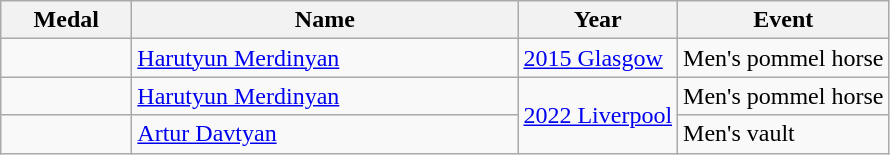<table class="wikitable sortable">
<tr>
<th style="width:5em;">Medal</th>
<th width=250>Name</th>
<th>Year</th>
<th>Event</th>
</tr>
<tr>
<td></td>
<td><a href='#'>Harutyun Merdinyan</a></td>
<td> <a href='#'>2015 Glasgow</a></td>
<td>Men's pommel horse</td>
</tr>
<tr>
<td></td>
<td><a href='#'>Harutyun Merdinyan</a></td>
<td rowspan="2"> <a href='#'>2022 Liverpool</a></td>
<td>Men's pommel horse</td>
</tr>
<tr>
<td></td>
<td><a href='#'>Artur Davtyan</a></td>
<td>Men's vault</td>
</tr>
</table>
